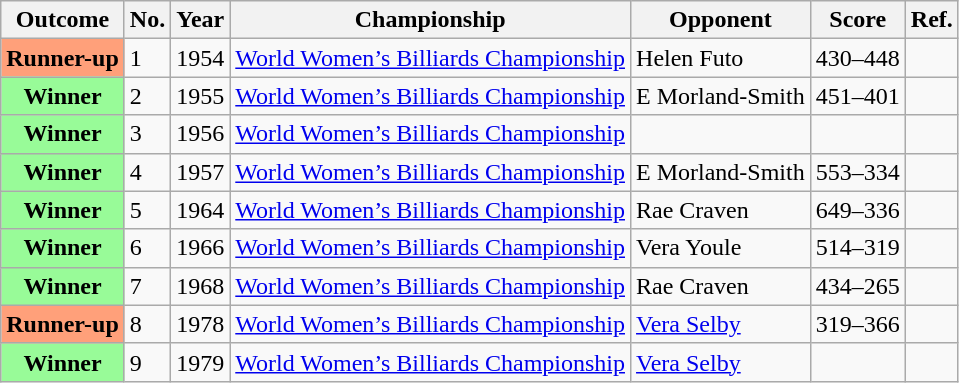<table class="wikitable">
<tr>
<th>Outcome</th>
<th>No.</th>
<th>Year</th>
<th>Championship</th>
<th>Opponent</th>
<th>Score</th>
<th>Ref.</th>
</tr>
<tr>
<th scope="row" style="background:#ffa07a;">Runner-up</th>
<td>1</td>
<td>1954</td>
<td><a href='#'>World Women’s Billiards Championship</a></td>
<td>Helen Futo</td>
<td>430–448</td>
<td></td>
</tr>
<tr>
<th scope="row" style="background:#98FB98">Winner</th>
<td>2</td>
<td>1955</td>
<td><a href='#'>World Women’s Billiards Championship</a></td>
<td>E Morland-Smith</td>
<td>451–401</td>
<td></td>
</tr>
<tr>
<th scope="row" style="background:#98FB98">Winner</th>
<td>3</td>
<td>1956</td>
<td><a href='#'>World Women’s Billiards Championship</a></td>
<td></td>
<td></td>
<td></td>
</tr>
<tr>
<th scope="row" style="background:#98FB98">Winner</th>
<td>4</td>
<td>1957</td>
<td><a href='#'>World Women’s Billiards Championship</a></td>
<td>E Morland-Smith</td>
<td>553–334</td>
<td></td>
</tr>
<tr>
<th scope="row" style="background:#98FB98">Winner</th>
<td>5</td>
<td>1964</td>
<td><a href='#'>World Women’s Billiards Championship</a></td>
<td>Rae Craven</td>
<td>649–336</td>
<td></td>
</tr>
<tr>
<th scope="row" style="background:#98FB98">Winner</th>
<td>6</td>
<td>1966</td>
<td><a href='#'>World Women’s Billiards Championship</a></td>
<td>Vera Youle</td>
<td>514–319</td>
<td></td>
</tr>
<tr>
<th scope="row" style="background:#98FB98">Winner</th>
<td>7</td>
<td>1968</td>
<td><a href='#'>World Women’s Billiards Championship</a></td>
<td>Rae Craven</td>
<td>434–265</td>
<td></td>
</tr>
<tr>
<th scope="row" style="background:#ffa07a;">Runner-up</th>
<td>8</td>
<td>1978</td>
<td><a href='#'>World Women’s Billiards Championship</a></td>
<td><a href='#'>Vera Selby</a></td>
<td>319–366</td>
<td></td>
</tr>
<tr>
<th scope="row" style="background:#98FB98">Winner</th>
<td>9</td>
<td>1979</td>
<td><a href='#'>World Women’s Billiards Championship</a></td>
<td><a href='#'>Vera Selby</a></td>
<td></td>
<td></td>
</tr>
</table>
